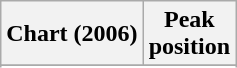<table class="wikitable plainrowheaders" style="text-align:center">
<tr>
<th scope="col">Chart (2006)</th>
<th scope="col">Peak<br> position</th>
</tr>
<tr>
</tr>
<tr>
</tr>
</table>
